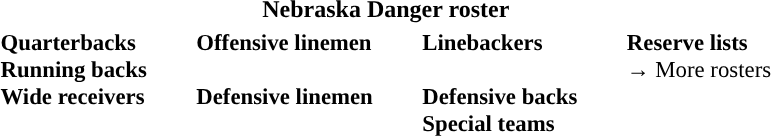<table class="toccolours" style="text-align: left;">
<tr>
<th colspan="7" style="text-align:center; ">Nebraska Danger roster</th>
</tr>
<tr>
<td style="font-size: 95%;vertical-align:top;"><strong>Quarterbacks</strong><br>

<strong>Running backs</strong>
<br><strong>Wide receivers</strong>




</td>
<td style="width: 25px;"></td>
<td style="font-size: 95%;vertical-align:top;"><strong>Offensive linemen</strong><br>


<br><strong>Defensive linemen</strong>



</td>
<td style="width: 25px;"></td>
<td style="font-size: 95%;vertical-align:top;"><strong>Linebackers</strong><br><br><strong>Defensive backs</strong>





<br><strong>Special teams</strong>
</td>
<td style="width: 25px;"></td>
<td style="font-size: 95%;vertical-align:top;"><strong>Reserve lists</strong><br>→ More rosters</td>
</tr>
<tr>
</tr>
</table>
